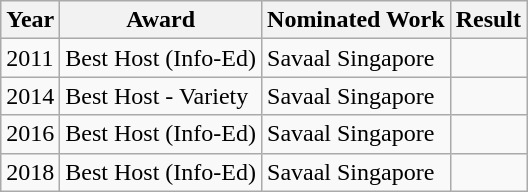<table class="wikitable">
<tr>
<th>Year</th>
<th>Award</th>
<th>Nominated Work</th>
<th>Result</th>
</tr>
<tr>
<td>2011</td>
<td>Best Host (Info-Ed)</td>
<td>Savaal Singapore</td>
<td><br></td>
</tr>
<tr>
<td>2014</td>
<td>Best Host - Variety</td>
<td>Savaal Singapore</td>
<td></td>
</tr>
<tr>
<td>2016</td>
<td>Best Host (Info-Ed)</td>
<td>Savaal Singapore</td>
<td></td>
</tr>
<tr>
<td>2018</td>
<td>Best Host (Info-Ed)</td>
<td>Savaal Singapore</td>
<td></td>
</tr>
</table>
